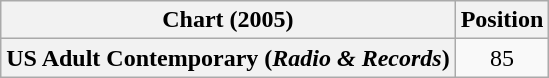<table class="wikitable plainrowheaders" style="text-align:center">
<tr>
<th scope="col">Chart (2005)</th>
<th>Position</th>
</tr>
<tr>
<th scope="row">US Adult Contemporary (<em>Radio & Records</em>)</th>
<td>85</td>
</tr>
</table>
